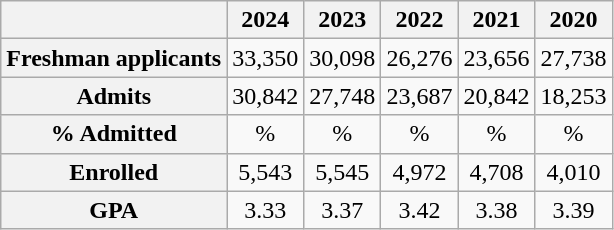<table class="wikitable" style="text-align:center">
<tr>
<th> </th>
<th>2024</th>
<th>2023</th>
<th>2022</th>
<th>2021</th>
<th>2020</th>
</tr>
<tr>
<th>Freshman applicants</th>
<td>33,350</td>
<td>30,098</td>
<td>26,276</td>
<td>23,656</td>
<td>27,738</td>
</tr>
<tr>
<th>Admits</th>
<td>30,842</td>
<td>27,748</td>
<td>23,687</td>
<td>20,842</td>
<td>18,253</td>
</tr>
<tr>
<th>% Admitted</th>
<td>%</td>
<td>%</td>
<td>%</td>
<td>%</td>
<td>%</td>
</tr>
<tr>
<th>Enrolled</th>
<td>5,543</td>
<td>5,545</td>
<td>4,972</td>
<td>4,708</td>
<td>4,010</td>
</tr>
<tr>
<th>GPA</th>
<td>3.33</td>
<td>3.37</td>
<td>3.42</td>
<td>3.38</td>
<td>3.39</td>
</tr>
</table>
